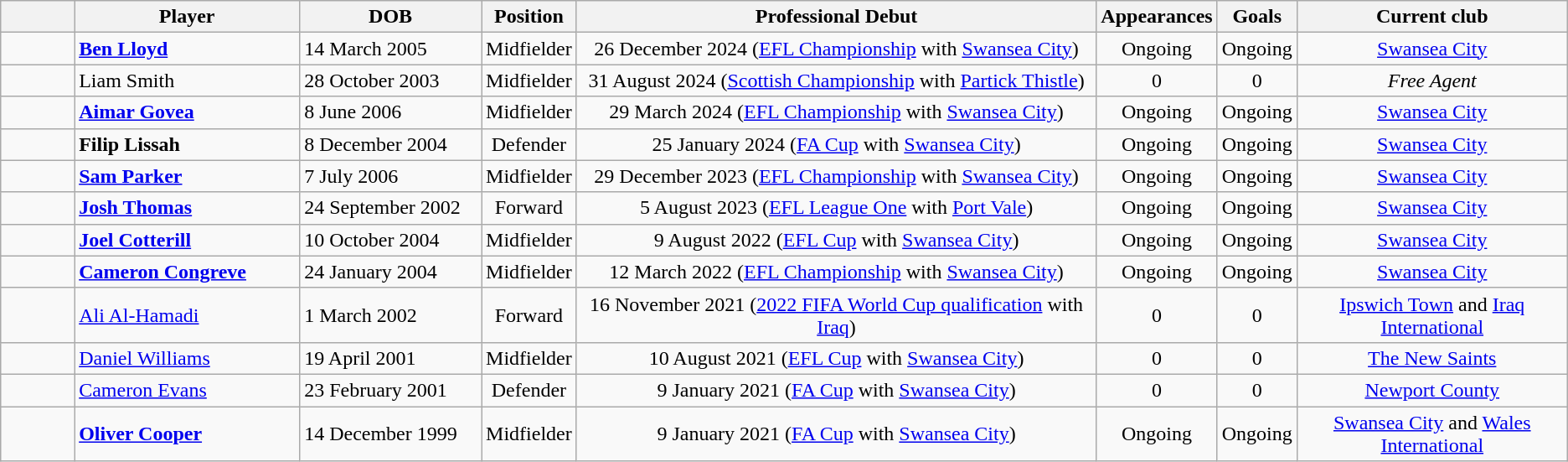<table class="wikitable">
<tr>
<th width=5%></th>
<th width=15%>Player</th>
<th width=12%>DOB</th>
<th width=5%>Position</th>
<th width=35%>Professional Debut</th>
<th width=5%>Appearances</th>
<th width=5%>Goals</th>
<th width=35%>Current club</th>
</tr>
<tr>
<td align=center></td>
<td><strong><a href='#'>Ben Lloyd</a></strong></td>
<td>14 March 2005</td>
<td align=center>Midfielder</td>
<td align=center>26 December 2024 (<a href='#'>EFL Championship</a> with <a href='#'>Swansea City</a>)</td>
<td align=center>Ongoing</td>
<td align=center>Ongoing</td>
<td align=center><a href='#'>Swansea City</a></td>
</tr>
<tr>
<td align=center></td>
<td>Liam Smith</td>
<td>28 October 2003</td>
<td align=center>Midfielder</td>
<td align=center>31 August 2024 (<a href='#'>Scottish Championship</a> with <a href='#'>Partick Thistle</a>)</td>
<td align=center>0</td>
<td align=center>0</td>
<td align=center><em>Free Agent</em></td>
</tr>
<tr>
<td align=center></td>
<td><strong><a href='#'>Aimar Govea</a></strong></td>
<td>8 June 2006</td>
<td align=center>Midfielder</td>
<td align=center>29 March 2024 (<a href='#'>EFL Championship</a> with <a href='#'>Swansea City</a>)</td>
<td align=center>Ongoing</td>
<td align=center>Ongoing</td>
<td align=center><a href='#'>Swansea City</a></td>
</tr>
<tr>
<td align=center></td>
<td><strong>Filip Lissah</strong></td>
<td>8 December 2004</td>
<td align=center>Defender</td>
<td align=center>25 January 2024 (<a href='#'>FA Cup</a> with <a href='#'>Swansea City</a>)</td>
<td align=center>Ongoing</td>
<td align=center>Ongoing</td>
<td align=center><a href='#'>Swansea City</a></td>
</tr>
<tr>
<td align=center></td>
<td><strong><a href='#'>Sam Parker</a></strong></td>
<td>7 July 2006</td>
<td align=center>Midfielder</td>
<td align=center>29 December 2023 (<a href='#'>EFL Championship</a> with <a href='#'>Swansea City</a>)</td>
<td align=center>Ongoing</td>
<td align=center>Ongoing</td>
<td align=center><a href='#'>Swansea City</a></td>
</tr>
<tr>
<td align=center></td>
<td><strong><a href='#'>Josh Thomas</a></strong></td>
<td>24 September 2002</td>
<td align=center>Forward</td>
<td align=center>5 August 2023 (<a href='#'>EFL League One</a> with <a href='#'>Port Vale</a>)</td>
<td align=center>Ongoing</td>
<td align=center>Ongoing</td>
<td align=center><a href='#'>Swansea City</a></td>
</tr>
<tr>
<td align=center></td>
<td><strong><a href='#'>Joel Cotterill</a></strong></td>
<td>10 October 2004</td>
<td align=center>Midfielder</td>
<td align=center>9 August 2022 (<a href='#'>EFL Cup</a> with <a href='#'>Swansea City</a>)</td>
<td align=center>Ongoing</td>
<td align=center>Ongoing</td>
<td align=center><a href='#'>Swansea City</a></td>
</tr>
<tr>
<td align=center></td>
<td><strong><a href='#'>Cameron Congreve</a></strong></td>
<td>24 January 2004</td>
<td align=center>Midfielder</td>
<td align=center>12 March 2022 (<a href='#'>EFL Championship</a> with <a href='#'>Swansea City</a>)</td>
<td align=center>Ongoing</td>
<td align=center>Ongoing</td>
<td align=center><a href='#'>Swansea City</a></td>
</tr>
<tr>
<td align=center></td>
<td><a href='#'>Ali Al-Hamadi</a></td>
<td>1 March 2002</td>
<td align=center>Forward</td>
<td align=center>16 November 2021 (<a href='#'>2022 FIFA World Cup qualification</a> with <a href='#'>Iraq</a>)</td>
<td align=center>0</td>
<td align=center>0</td>
<td align=center><a href='#'>Ipswich Town</a> and <a href='#'>Iraq International</a></td>
</tr>
<tr>
<td align=center></td>
<td><a href='#'>Daniel Williams</a></td>
<td>19 April 2001</td>
<td align=center>Midfielder</td>
<td align=center>10 August 2021 (<a href='#'>EFL Cup</a> with <a href='#'>Swansea City</a>)</td>
<td align=center>0</td>
<td align=center>0</td>
<td align=center><a href='#'>The New Saints</a></td>
</tr>
<tr>
<td align=center></td>
<td><a href='#'>Cameron Evans</a></td>
<td>23 February 2001</td>
<td align=center>Defender</td>
<td align=center>9 January 2021 (<a href='#'>FA Cup</a> with <a href='#'>Swansea City</a>)</td>
<td align=center>0</td>
<td align=center>0</td>
<td align=center><a href='#'>Newport County</a></td>
</tr>
<tr>
<td align=center></td>
<td><strong><a href='#'>Oliver Cooper</a></strong></td>
<td>14 December 1999</td>
<td align=center>Midfielder</td>
<td align=center>9 January 2021 (<a href='#'>FA Cup</a> with <a href='#'>Swansea City</a>)</td>
<td align=center>Ongoing</td>
<td align=center>Ongoing</td>
<td align=center><a href='#'>Swansea City</a> and <a href='#'>Wales International</a></td>
</tr>
</table>
